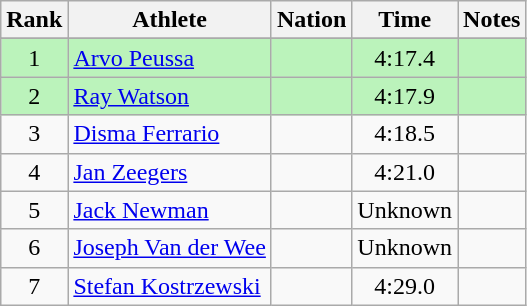<table class="wikitable sortable" style="text-align:center">
<tr>
<th>Rank</th>
<th>Athlete</th>
<th>Nation</th>
<th>Time</th>
<th>Notes</th>
</tr>
<tr>
</tr>
<tr bgcolor=bbf3bb>
<td>1</td>
<td align=left><a href='#'>Arvo Peussa</a></td>
<td align=left></td>
<td>4:17.4</td>
<td></td>
</tr>
<tr bgcolor=bbf3bb>
<td>2</td>
<td align=left><a href='#'>Ray Watson</a></td>
<td align=left></td>
<td>4:17.9</td>
<td></td>
</tr>
<tr>
<td>3</td>
<td align=left><a href='#'>Disma Ferrario</a></td>
<td align=left></td>
<td>4:18.5</td>
<td></td>
</tr>
<tr>
<td>4</td>
<td align=left><a href='#'>Jan Zeegers</a></td>
<td align=left></td>
<td>4:21.0</td>
<td></td>
</tr>
<tr>
<td>5</td>
<td align=left><a href='#'>Jack Newman</a></td>
<td align=left></td>
<td data-sort-value=4:22.0>Unknown</td>
<td></td>
</tr>
<tr>
<td>6</td>
<td align=left><a href='#'>Joseph Van der Wee</a></td>
<td align=left></td>
<td data-sort-value=4:23.0>Unknown</td>
<td></td>
</tr>
<tr>
<td>7</td>
<td align=left><a href='#'>Stefan Kostrzewski</a></td>
<td align=left></td>
<td>4:29.0</td>
<td></td>
</tr>
</table>
